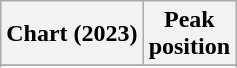<table class="wikitable sortable plainrowheaders" style="text-align:center;">
<tr>
<th scope="col">Chart (2023)</th>
<th scope="col">Peak<br>position</th>
</tr>
<tr>
</tr>
<tr>
</tr>
</table>
